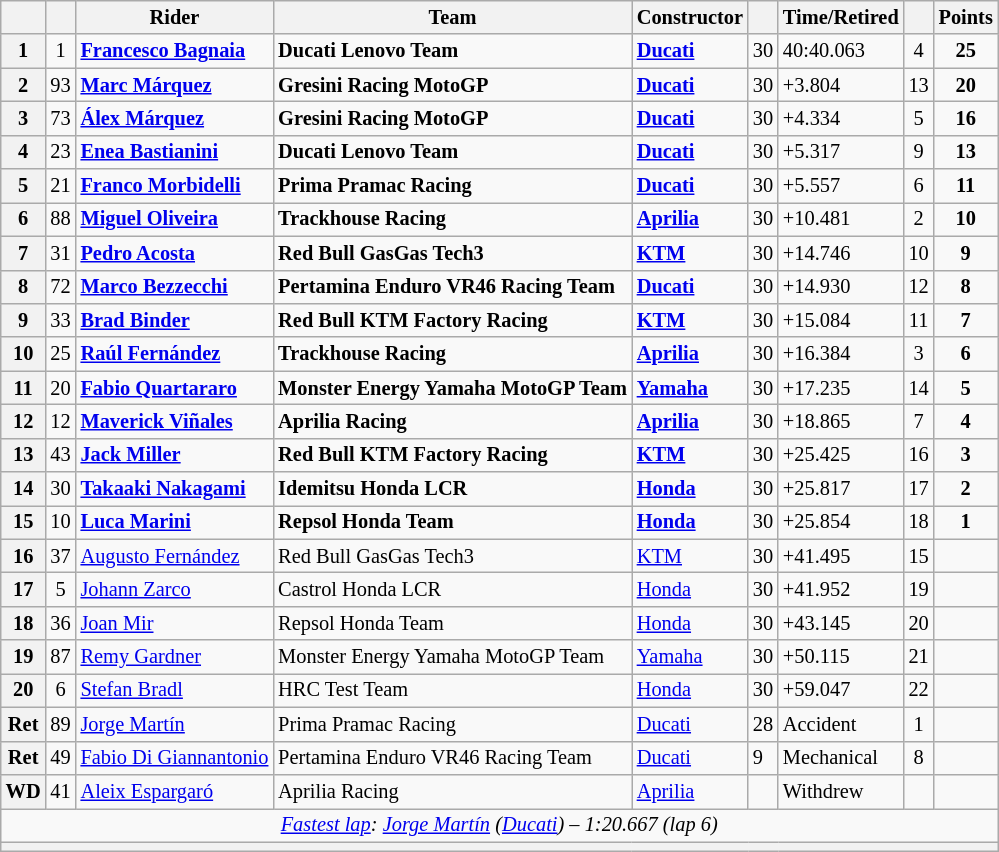<table class="wikitable sortable" style="font-size: 85%;">
<tr>
<th scope="col"></th>
<th scope="col"></th>
<th scope="col">Rider</th>
<th scope="col">Team</th>
<th scope="col">Constructor</th>
<th scope="col" class="unsortable"></th>
<th scope="col" class="unsortable">Time/Retired</th>
<th scope="col"></th>
<th scope="col">Points</th>
</tr>
<tr>
<th scope="row">1</th>
<td align="center">1</td>
<td data-sort-value="bag"> <strong><a href='#'>Francesco Bagnaia</a></strong></td>
<td><strong>Ducati Lenovo Team</strong></td>
<td><strong><a href='#'>Ducati</a></strong></td>
<td>30</td>
<td>40:40.063</td>
<td align="center">4</td>
<td align="center"><strong>25</strong></td>
</tr>
<tr>
<th scope="row">2</th>
<td align="center">93</td>
<td data-sort-value="marqm"> <strong><a href='#'>Marc Márquez</a></strong></td>
<td><strong>Gresini Racing MotoGP</strong></td>
<td><strong><a href='#'>Ducati</a></strong></td>
<td>30</td>
<td>+3.804</td>
<td align="center">13</td>
<td align="center"><strong>20</strong></td>
</tr>
<tr>
<th scope="row">3</th>
<td align="center">73</td>
<td data-sort-value="marqa"> <strong><a href='#'>Álex Márquez</a></strong></td>
<td><strong>Gresini Racing MotoGP</strong></td>
<td><strong><a href='#'>Ducati</a></strong></td>
<td>30</td>
<td>+4.334</td>
<td align="center">5</td>
<td align="center"><strong>16</strong></td>
</tr>
<tr>
<th scope="row">4</th>
<td align="center">23</td>
<td data-sort-value="bas"> <strong><a href='#'>Enea Bastianini</a></strong></td>
<td><strong>Ducati Lenovo Team</strong></td>
<td><strong><a href='#'>Ducati</a></strong></td>
<td>30</td>
<td>+5.317</td>
<td align="center">9</td>
<td align="center"><strong>13</strong></td>
</tr>
<tr>
<th scope="row">5</th>
<td align="center">21</td>
<td data-sort-value="mor"> <strong><a href='#'>Franco Morbidelli</a></strong></td>
<td><strong>Prima Pramac Racing</strong></td>
<td><strong><a href='#'>Ducati</a></strong></td>
<td>30</td>
<td>+5.557</td>
<td align="center">6</td>
<td align="center"><strong>11</strong></td>
</tr>
<tr>
<th scope="row">6</th>
<td align="center">88</td>
<td data-sort-value="oli"> <strong><a href='#'>Miguel Oliveira</a></strong></td>
<td><strong>Trackhouse Racing</strong></td>
<td><strong><a href='#'>Aprilia</a></strong></td>
<td>30</td>
<td>+10.481</td>
<td align="center">2</td>
<td align="center"><strong>10</strong></td>
</tr>
<tr>
<th scope="row">7</th>
<td align="center">31</td>
<td data-sort-value="aco"> <strong><a href='#'>Pedro Acosta</a></strong></td>
<td><strong>Red Bull GasGas Tech3</strong></td>
<td><strong><a href='#'>KTM</a></strong></td>
<td>30</td>
<td>+14.746</td>
<td align="center">10</td>
<td align="center"><strong>9</strong></td>
</tr>
<tr>
<th scope="row">8</th>
<td align="center">72</td>
<td data-sort-value="bez"> <strong><a href='#'>Marco Bezzecchi</a></strong></td>
<td><strong>Pertamina Enduro VR46 Racing Team</strong></td>
<td><strong><a href='#'>Ducati</a></strong></td>
<td>30</td>
<td>+14.930</td>
<td align="center">12</td>
<td align="center"><strong>8</strong></td>
</tr>
<tr>
<th scope="row">9</th>
<td align="center">33</td>
<td data-sort-value="bin"> <strong><a href='#'>Brad Binder</a></strong></td>
<td><strong>Red Bull KTM Factory Racing</strong></td>
<td><strong><a href='#'>KTM</a></strong></td>
<td>30</td>
<td>+15.084</td>
<td align="center">11</td>
<td align="center"><strong>7</strong></td>
</tr>
<tr>
<th scope="row">10</th>
<td align="center">25</td>
<td data-sort-value="ferr"> <strong><a href='#'>Raúl Fernández</a></strong></td>
<td><strong>Trackhouse Racing</strong></td>
<td><strong><a href='#'>Aprilia</a></strong></td>
<td>30</td>
<td>+16.384</td>
<td align="center">3</td>
<td align="center"><strong>6</strong></td>
</tr>
<tr>
<th scope="row">11</th>
<td align="center">20</td>
<td data-sort-value="qua"> <strong><a href='#'>Fabio Quartararo</a></strong></td>
<td><strong>Monster Energy Yamaha MotoGP Team</strong></td>
<td><strong><a href='#'>Yamaha</a></strong></td>
<td>30</td>
<td>+17.235</td>
<td align="center">14</td>
<td align="center"><strong>5</strong></td>
</tr>
<tr>
<th scope="row">12</th>
<td align="center">12</td>
<td data-sort-value="vin"> <strong><a href='#'>Maverick Viñales</a></strong></td>
<td><strong>Aprilia Racing</strong></td>
<td><strong><a href='#'>Aprilia</a></strong></td>
<td>30</td>
<td>+18.865</td>
<td align="center">7</td>
<td align="center"><strong>4</strong></td>
</tr>
<tr>
<th scope="row">13</th>
<td align="center">43</td>
<td data-sort-value="mil"> <strong><a href='#'>Jack Miller</a></strong></td>
<td><strong>Red Bull KTM Factory Racing</strong></td>
<td><strong><a href='#'>KTM</a></strong></td>
<td>30</td>
<td>+25.425</td>
<td align="center">16</td>
<td align="center"><strong>3</strong></td>
</tr>
<tr>
<th scope="row">14</th>
<td align="center">30</td>
<td data-sort-value="nak"> <strong><a href='#'>Takaaki Nakagami</a></strong></td>
<td><strong>Idemitsu Honda LCR</strong></td>
<td><strong><a href='#'>Honda</a></strong></td>
<td>30</td>
<td>+25.817</td>
<td align="center">17</td>
<td align="center"><strong>2</strong></td>
</tr>
<tr>
<th scope="row">15</th>
<td align="center">10</td>
<td data-sort-value="mari"> <strong><a href='#'>Luca Marini</a></strong></td>
<td><strong>Repsol Honda Team</strong></td>
<td><strong><a href='#'>Honda</a></strong></td>
<td>30</td>
<td>+25.854</td>
<td align="center">18</td>
<td align="center"><strong>1</strong></td>
</tr>
<tr>
<th scope="row">16</th>
<td align="center">37</td>
<td data-sort-value="fera"> <a href='#'>Augusto Fernández</a></td>
<td>Red Bull GasGas Tech3</td>
<td><a href='#'>KTM</a></td>
<td>30</td>
<td>+41.495</td>
<td align="center">15</td>
<td></td>
</tr>
<tr>
<th scope="row">17</th>
<td align="center">5</td>
<td data-sort-value="zar"> <a href='#'>Johann Zarco</a></td>
<td>Castrol Honda LCR</td>
<td><a href='#'>Honda</a></td>
<td>30</td>
<td>+41.952</td>
<td align="center">19</td>
<td></td>
</tr>
<tr>
<th scope="row">18</th>
<td align="center">36</td>
<td data-sort-value="mir"> <a href='#'>Joan Mir</a></td>
<td>Repsol Honda Team</td>
<td><a href='#'>Honda</a></td>
<td>30</td>
<td>+43.145</td>
<td align="center">20</td>
<td></td>
</tr>
<tr>
<th scope="row">19</th>
<td align="center">87</td>
<td data-sort-value="gar"> <a href='#'>Remy Gardner</a></td>
<td>Monster Energy Yamaha MotoGP Team</td>
<td><a href='#'>Yamaha</a></td>
<td>30</td>
<td>+50.115</td>
<td align="center">21</td>
<td></td>
</tr>
<tr>
<th scope="row">20</th>
<td align="center">6</td>
<td data-sort-value="bra"> <a href='#'>Stefan Bradl</a></td>
<td>HRC Test Team</td>
<td><a href='#'>Honda</a></td>
<td>30</td>
<td>+59.047</td>
<td align="center">22</td>
<td align="center"></td>
</tr>
<tr>
<th scope="row">Ret</th>
<td align="center">89</td>
<td data-sort-value="mart"> <a href='#'>Jorge Martín</a></td>
<td>Prima Pramac Racing</td>
<td><a href='#'>Ducati</a></td>
<td>28</td>
<td>Accident</td>
<td align="center">1</td>
<td align="center"></td>
</tr>
<tr>
<th scope="row">Ret</th>
<td align="center">49</td>
<td data-sort-value="dig"> <a href='#'>Fabio Di Giannantonio</a></td>
<td>Pertamina Enduro VR46 Racing Team</td>
<td><a href='#'>Ducati</a></td>
<td>9</td>
<td>Mechanical</td>
<td align="center">8</td>
<td align="center"></td>
</tr>
<tr>
<th scope="row">WD</th>
<td align="center">41</td>
<td data-sort-value="esp"> <a href='#'>Aleix Espargaró</a></td>
<td>Aprilia Racing</td>
<td><a href='#'>Aprilia</a></td>
<td></td>
<td>Withdrew</td>
<td align="center"></td>
<td align="center"></td>
</tr>
<tr class="sortbottom">
<td colspan="9" style="text-align:center"><em><a href='#'>Fastest lap</a>:  <a href='#'>Jorge Martín</a> (<a href='#'>Ducati</a>) – 1:20.667 (lap 6)</em></td>
</tr>
<tr class="sortbottom">
<th colspan=9></th>
</tr>
</table>
